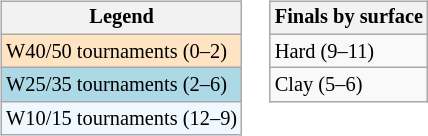<table>
<tr valign=top>
<td><br><table class=wikitable style="font-size:85%">
<tr>
<th>Legend</th>
</tr>
<tr style="background:#ffe4c4;">
<td>W40/50 tournaments (0–2)</td>
</tr>
<tr style="background:lightblue;">
<td>W25/35 tournaments (2–6)</td>
</tr>
<tr style="background:#f0f8ff;">
<td>W10/15 tournaments (12–9)</td>
</tr>
</table>
</td>
<td><br><table class=wikitable style="font-size:85%">
<tr>
<th>Finals by surface</th>
</tr>
<tr>
<td>Hard (9–11)</td>
</tr>
<tr>
<td>Clay (5–6)</td>
</tr>
</table>
</td>
</tr>
</table>
